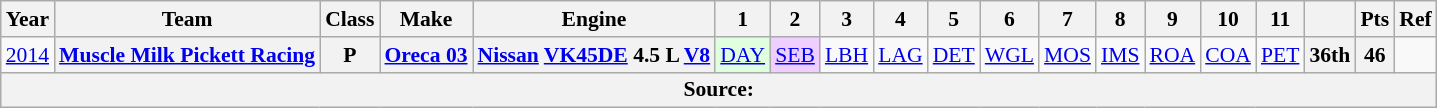<table class="wikitable" style="text-align:center; font-size:90%">
<tr>
<th>Year</th>
<th>Team</th>
<th>Class</th>
<th>Make</th>
<th>Engine</th>
<th>1</th>
<th>2</th>
<th>3</th>
<th>4</th>
<th>5</th>
<th>6</th>
<th>7</th>
<th>8</th>
<th>9</th>
<th>10</th>
<th>11</th>
<th></th>
<th>Pts</th>
<th>Ref</th>
</tr>
<tr>
<td><a href='#'>2014</a></td>
<th><a href='#'>Muscle Milk Pickett Racing</a></th>
<th>P</th>
<th><a href='#'>Oreca 03</a></th>
<th><a href='#'>Nissan</a> <a href='#'>VK45DE</a> 4.5 L <a href='#'>V8</a></th>
<td style="background:#dfffdf;"><a href='#'>DAY</a><br></td>
<td style="background:#efcfff;"><a href='#'>SEB</a><br></td>
<td><a href='#'>LBH</a></td>
<td><a href='#'>LAG</a></td>
<td><a href='#'>DET</a></td>
<td><a href='#'>WGL</a></td>
<td><a href='#'>MOS</a></td>
<td><a href='#'>IMS</a></td>
<td><a href='#'>ROA</a></td>
<td><a href='#'>COA</a></td>
<td><a href='#'>PET</a></td>
<th>36th</th>
<th>46</th>
<td></td>
</tr>
<tr>
<th colspan="19">Source:</th>
</tr>
</table>
